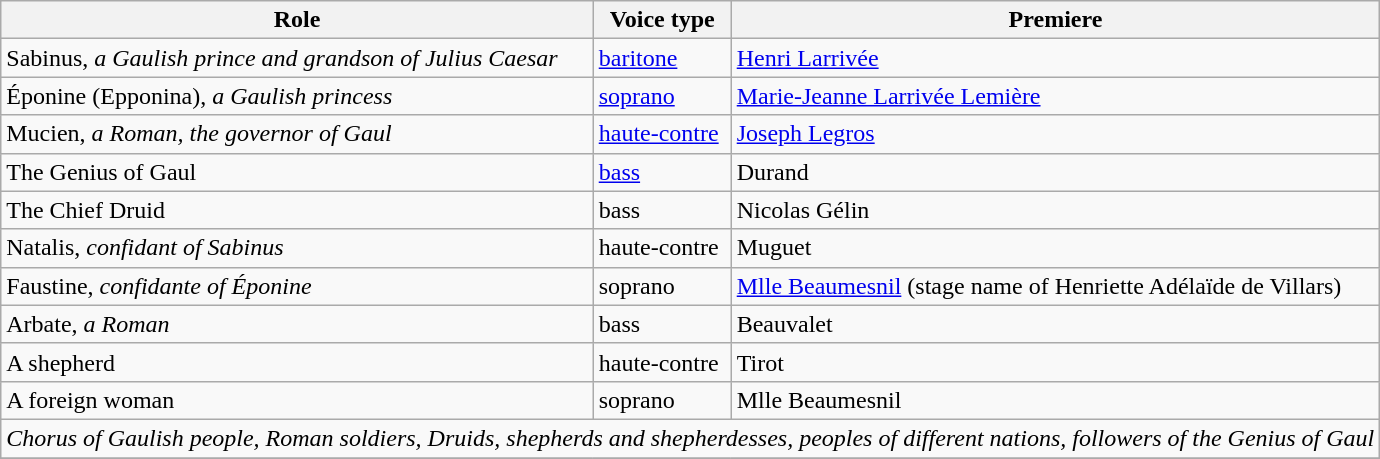<table class="wikitable">
<tr>
<th>Role</th>
<th>Voice type</th>
<th>Premiere</th>
</tr>
<tr>
<td>Sabinus, <em>a Gaulish prince and grandson of Julius Caesar</em></td>
<td><a href='#'>baritone</a></td>
<td><a href='#'>Henri Larrivée</a></td>
</tr>
<tr>
<td>Éponine (Epponina), <em>a Gaulish princess</em></td>
<td><a href='#'>soprano</a></td>
<td><a href='#'>Marie-Jeanne Larrivée Lemière</a></td>
</tr>
<tr>
<td>Mucien, <em>a Roman, the governor of Gaul</em></td>
<td><a href='#'>haute-contre</a></td>
<td><a href='#'>Joseph Legros</a></td>
</tr>
<tr>
<td>The Genius of Gaul</td>
<td><a href='#'>bass</a></td>
<td>Durand</td>
</tr>
<tr>
<td>The Chief Druid</td>
<td>bass</td>
<td>Nicolas Gélin</td>
</tr>
<tr>
<td>Natalis, <em>confidant of Sabinus</em></td>
<td>haute-contre</td>
<td>Muguet</td>
</tr>
<tr>
<td>Faustine, <em>confidante of Éponine</em></td>
<td>soprano</td>
<td><a href='#'>Mlle Beaumesnil</a> (stage name of Henriette Adélaïde de Villars)</td>
</tr>
<tr>
<td>Arbate, <em>a Roman</em></td>
<td>bass</td>
<td>Beauvalet</td>
</tr>
<tr>
<td>A shepherd</td>
<td>haute-contre</td>
<td>Tirot</td>
</tr>
<tr>
<td>A foreign woman</td>
<td>soprano</td>
<td>Mlle Beaumesnil</td>
</tr>
<tr>
<td colspan="3"><em>Chorus of Gaulish people, Roman soldiers, Druids, shepherds and shepherdesses, peoples of different nations, followers of the Genius of Gaul</em></td>
</tr>
<tr>
</tr>
</table>
